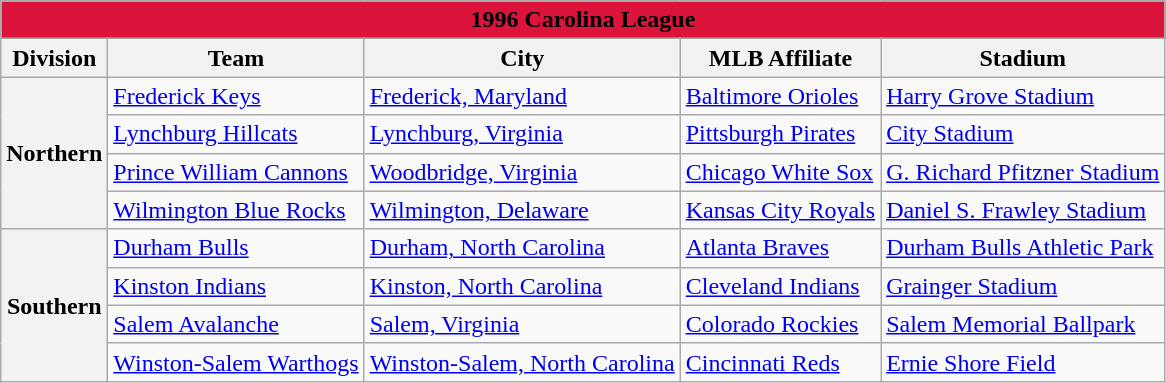<table class="wikitable" style="width:auto">
<tr>
<td bgcolor="#DC143C" align="center" colspan="7"><strong><span>1996 Carolina League</span></strong></td>
</tr>
<tr>
<th>Division</th>
<th>Team</th>
<th>City</th>
<th>MLB Affiliate</th>
<th>Stadium</th>
</tr>
<tr>
<th rowspan="4">Northern</th>
<td><a href='#'>Frederick Keys</a></td>
<td><a href='#'>Frederick, Maryland</a></td>
<td><a href='#'>Baltimore Orioles</a></td>
<td><a href='#'>Harry Grove Stadium</a></td>
</tr>
<tr>
<td><a href='#'>Lynchburg Hillcats</a></td>
<td><a href='#'>Lynchburg, Virginia</a></td>
<td><a href='#'>Pittsburgh Pirates</a></td>
<td><a href='#'>City Stadium</a></td>
</tr>
<tr>
<td><a href='#'>Prince William Cannons</a></td>
<td><a href='#'>Woodbridge, Virginia</a></td>
<td><a href='#'>Chicago White Sox</a></td>
<td><a href='#'>G. Richard Pfitzner Stadium</a></td>
</tr>
<tr>
<td><a href='#'>Wilmington Blue Rocks</a></td>
<td><a href='#'>Wilmington, Delaware</a></td>
<td><a href='#'>Kansas City Royals</a></td>
<td><a href='#'>Daniel S. Frawley Stadium</a></td>
</tr>
<tr>
<th rowspan="4">Southern</th>
<td><a href='#'>Durham Bulls</a></td>
<td><a href='#'>Durham, North Carolina</a></td>
<td><a href='#'>Atlanta Braves</a></td>
<td><a href='#'>Durham Bulls Athletic Park</a></td>
</tr>
<tr>
<td><a href='#'>Kinston Indians</a></td>
<td><a href='#'>Kinston, North Carolina</a></td>
<td><a href='#'>Cleveland Indians</a></td>
<td><a href='#'>Grainger Stadium</a></td>
</tr>
<tr>
<td><a href='#'>Salem Avalanche</a></td>
<td><a href='#'>Salem, Virginia</a></td>
<td><a href='#'>Colorado Rockies</a></td>
<td><a href='#'>Salem Memorial Ballpark</a></td>
</tr>
<tr>
<td><a href='#'>Winston-Salem Warthogs</a></td>
<td><a href='#'>Winston-Salem, North Carolina</a></td>
<td><a href='#'>Cincinnati Reds</a></td>
<td><a href='#'>Ernie Shore Field</a></td>
</tr>
</table>
